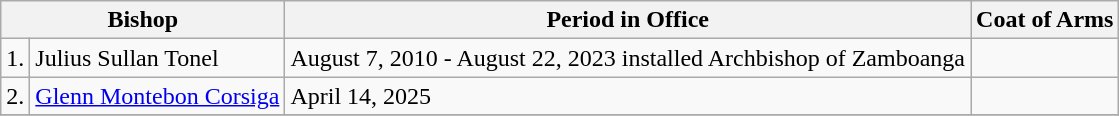<table class="wikitable">
<tr>
<th colspan=2>Bishop</th>
<th>Period in Office</th>
<th>Coat of Arms</th>
</tr>
<tr>
<td>1.</td>
<td>Julius Sullan Tonel</td>
<td>August 7, 2010 - August 22, 2023 installed Archbishop of Zamboanga</td>
<td></td>
</tr>
<tr>
<td>2.</td>
<td><a href='#'>Glenn Montebon Corsiga</a></td>
<td>April 14, 2025</td>
<td></td>
</tr>
<tr>
</tr>
</table>
